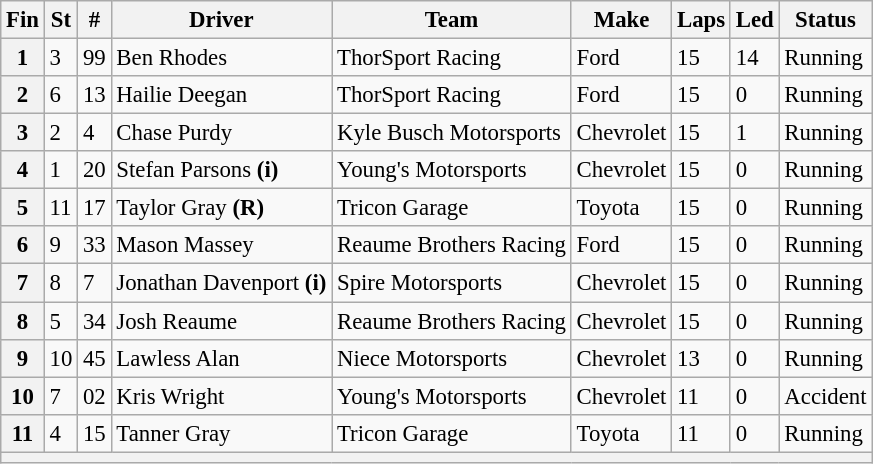<table class="wikitable" style="font-size:95%">
<tr>
<th>Fin</th>
<th>St</th>
<th>#</th>
<th>Driver</th>
<th>Team</th>
<th>Make</th>
<th>Laps</th>
<th>Led</th>
<th>Status</th>
</tr>
<tr>
<th>1</th>
<td>3</td>
<td>99</td>
<td>Ben Rhodes</td>
<td>ThorSport Racing</td>
<td>Ford</td>
<td>15</td>
<td>14</td>
<td>Running</td>
</tr>
<tr>
<th>2</th>
<td>6</td>
<td>13</td>
<td>Hailie Deegan</td>
<td>ThorSport Racing</td>
<td>Ford</td>
<td>15</td>
<td>0</td>
<td>Running</td>
</tr>
<tr>
<th>3</th>
<td>2</td>
<td>4</td>
<td>Chase Purdy</td>
<td>Kyle Busch Motorsports</td>
<td>Chevrolet</td>
<td>15</td>
<td>1</td>
<td>Running</td>
</tr>
<tr>
<th>4</th>
<td>1</td>
<td>20</td>
<td>Stefan Parsons <strong>(i)</strong></td>
<td>Young's Motorsports</td>
<td>Chevrolet</td>
<td>15</td>
<td>0</td>
<td>Running</td>
</tr>
<tr>
<th>5</th>
<td>11</td>
<td>17</td>
<td>Taylor Gray <strong>(R)</strong></td>
<td>Tricon Garage</td>
<td>Toyota</td>
<td>15</td>
<td>0</td>
<td>Running</td>
</tr>
<tr>
<th>6</th>
<td>9</td>
<td>33</td>
<td>Mason Massey</td>
<td>Reaume Brothers Racing</td>
<td>Ford</td>
<td>15</td>
<td>0</td>
<td>Running</td>
</tr>
<tr>
<th>7</th>
<td>8</td>
<td>7</td>
<td>Jonathan Davenport <strong>(i)</strong></td>
<td>Spire Motorsports</td>
<td>Chevrolet</td>
<td>15</td>
<td>0</td>
<td>Running</td>
</tr>
<tr>
<th>8</th>
<td>5</td>
<td>34</td>
<td>Josh Reaume</td>
<td>Reaume Brothers Racing</td>
<td>Chevrolet</td>
<td>15</td>
<td>0</td>
<td>Running</td>
</tr>
<tr>
<th>9</th>
<td>10</td>
<td>45</td>
<td>Lawless Alan</td>
<td>Niece Motorsports</td>
<td>Chevrolet</td>
<td>13</td>
<td>0</td>
<td>Running</td>
</tr>
<tr>
<th>10</th>
<td>7</td>
<td>02</td>
<td>Kris Wright</td>
<td>Young's Motorsports</td>
<td>Chevrolet</td>
<td>11</td>
<td>0</td>
<td>Accident</td>
</tr>
<tr>
<th>11</th>
<td>4</td>
<td>15</td>
<td>Tanner Gray</td>
<td>Tricon Garage</td>
<td>Toyota</td>
<td>11</td>
<td>0</td>
<td>Running</td>
</tr>
<tr>
<th colspan="9"></th>
</tr>
</table>
